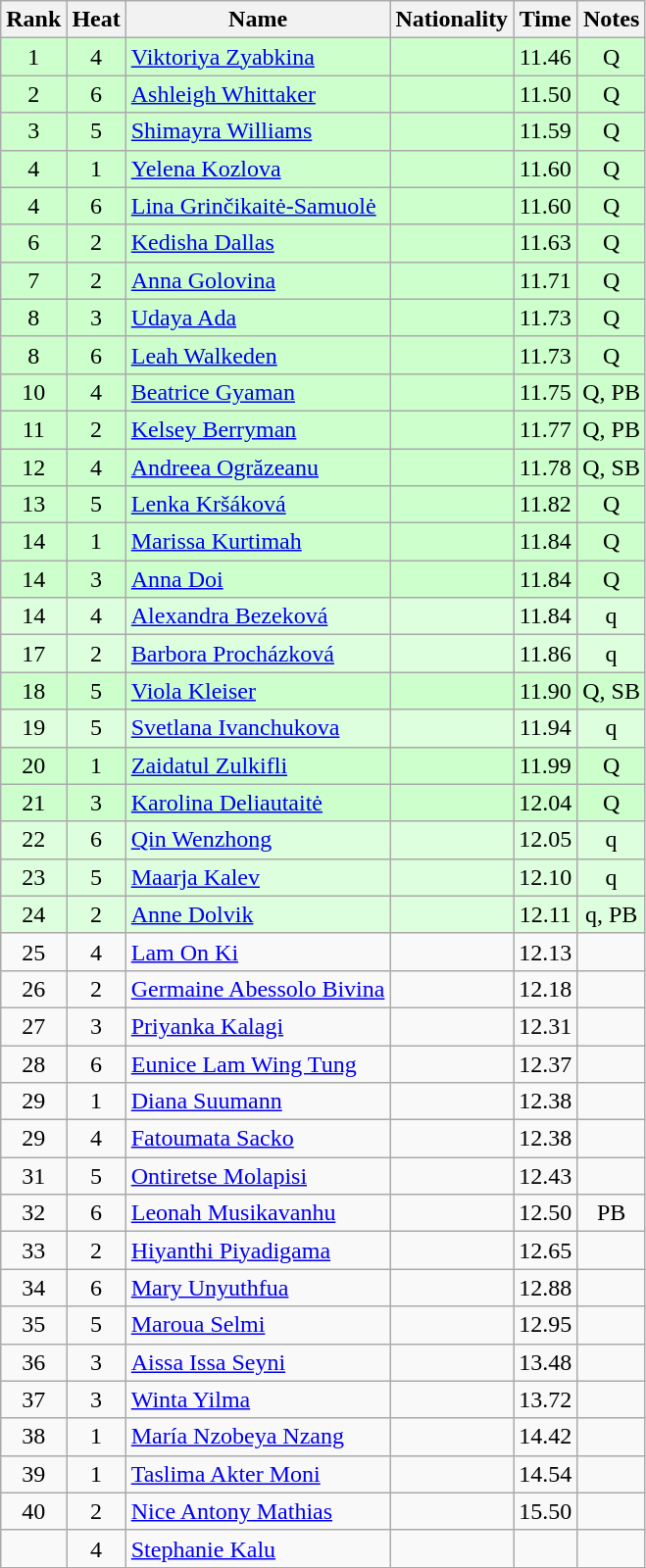<table class="wikitable sortable" style="text-align:center">
<tr>
<th>Rank</th>
<th>Heat</th>
<th>Name</th>
<th>Nationality</th>
<th>Time</th>
<th>Notes</th>
</tr>
<tr bgcolor=ccffcc>
<td>1</td>
<td>4</td>
<td align=left><a href='#'>Viktoriya Zyabkina</a></td>
<td align=left></td>
<td>11.46</td>
<td>Q</td>
</tr>
<tr bgcolor=ccffcc>
<td>2</td>
<td>6</td>
<td align=left><a href='#'>Ashleigh Whittaker</a></td>
<td align=left></td>
<td>11.50</td>
<td>Q</td>
</tr>
<tr bgcolor=ccffcc>
<td>3</td>
<td>5</td>
<td align=left><a href='#'>Shimayra Williams</a></td>
<td align=left></td>
<td>11.59</td>
<td>Q</td>
</tr>
<tr bgcolor=ccffcc>
<td>4</td>
<td>1</td>
<td align=left><a href='#'>Yelena Kozlova</a></td>
<td align=left></td>
<td>11.60</td>
<td>Q</td>
</tr>
<tr bgcolor=ccffcc>
<td>4</td>
<td>6</td>
<td align=left><a href='#'>Lina Grinčikaitė-Samuolė</a></td>
<td align=left></td>
<td>11.60</td>
<td>Q</td>
</tr>
<tr bgcolor=ccffcc>
<td>6</td>
<td>2</td>
<td align=left><a href='#'>Kedisha Dallas</a></td>
<td align=left></td>
<td>11.63</td>
<td>Q</td>
</tr>
<tr bgcolor=ccffcc>
<td>7</td>
<td>2</td>
<td align=left><a href='#'>Anna Golovina</a></td>
<td align=left></td>
<td>11.71</td>
<td>Q</td>
</tr>
<tr bgcolor=ccffcc>
<td>8</td>
<td>3</td>
<td align=left><a href='#'>Udaya Ada</a></td>
<td align=left></td>
<td>11.73</td>
<td>Q</td>
</tr>
<tr bgcolor=ccffcc>
<td>8</td>
<td>6</td>
<td align=left><a href='#'>Leah Walkeden</a></td>
<td align=left></td>
<td>11.73</td>
<td>Q</td>
</tr>
<tr bgcolor=ccffcc>
<td>10</td>
<td>4</td>
<td align=left><a href='#'>Beatrice Gyaman</a></td>
<td align=left></td>
<td>11.75</td>
<td>Q, PB</td>
</tr>
<tr bgcolor=ccffcc>
<td>11</td>
<td>2</td>
<td align=left><a href='#'>Kelsey Berryman</a></td>
<td align=left></td>
<td>11.77</td>
<td>Q, PB</td>
</tr>
<tr bgcolor=ccffcc>
<td>12</td>
<td>4</td>
<td align=left><a href='#'>Andreea Ogrăzeanu</a></td>
<td align=left></td>
<td>11.78</td>
<td>Q, SB</td>
</tr>
<tr bgcolor=ccffcc>
<td>13</td>
<td>5</td>
<td align=left><a href='#'>Lenka Kršáková</a></td>
<td align=left></td>
<td>11.82</td>
<td>Q</td>
</tr>
<tr bgcolor=ccffcc>
<td>14</td>
<td>1</td>
<td align=left><a href='#'>Marissa Kurtimah</a></td>
<td align=left></td>
<td>11.84</td>
<td>Q</td>
</tr>
<tr bgcolor=ccffcc>
<td>14</td>
<td>3</td>
<td align=left><a href='#'>Anna Doi</a></td>
<td align=left></td>
<td>11.84</td>
<td>Q</td>
</tr>
<tr bgcolor=ddffdd>
<td>14</td>
<td>4</td>
<td align=left><a href='#'>Alexandra Bezeková</a></td>
<td align=left></td>
<td>11.84</td>
<td>q</td>
</tr>
<tr bgcolor=ddffdd>
<td>17</td>
<td>2</td>
<td align=left><a href='#'>Barbora Procházková</a></td>
<td align=left></td>
<td>11.86</td>
<td>q</td>
</tr>
<tr bgcolor=ccffcc>
<td>18</td>
<td>5</td>
<td align=left><a href='#'>Viola Kleiser</a></td>
<td align=left></td>
<td>11.90</td>
<td>Q, SB</td>
</tr>
<tr bgcolor=ddffdd>
<td>19</td>
<td>5</td>
<td align=left><a href='#'>Svetlana Ivanchukova</a></td>
<td align=left></td>
<td>11.94</td>
<td>q</td>
</tr>
<tr bgcolor=ccffcc>
<td>20</td>
<td>1</td>
<td align=left><a href='#'>Zaidatul Zulkifli</a></td>
<td align=left></td>
<td>11.99</td>
<td>Q</td>
</tr>
<tr bgcolor=ccffcc>
<td>21</td>
<td>3</td>
<td align=left><a href='#'>Karolina Deliautaitė</a></td>
<td align=left></td>
<td>12.04</td>
<td>Q</td>
</tr>
<tr bgcolor=ddffdd>
<td>22</td>
<td>6</td>
<td align=left><a href='#'>Qin Wenzhong</a></td>
<td align=left></td>
<td>12.05</td>
<td>q</td>
</tr>
<tr bgcolor=ddffdd>
<td>23</td>
<td>5</td>
<td align=left><a href='#'>Maarja Kalev</a></td>
<td align=left></td>
<td>12.10</td>
<td>q</td>
</tr>
<tr bgcolor=ddffdd>
<td>24</td>
<td>2</td>
<td align=left><a href='#'>Anne Dolvik</a></td>
<td align=left></td>
<td>12.11</td>
<td>q, PB</td>
</tr>
<tr>
<td>25</td>
<td>4</td>
<td align=left><a href='#'>Lam On Ki</a></td>
<td align=left></td>
<td>12.13</td>
<td></td>
</tr>
<tr>
<td>26</td>
<td>2</td>
<td align=left><a href='#'>Germaine Abessolo Bivina</a></td>
<td align=left></td>
<td>12.18</td>
<td></td>
</tr>
<tr>
<td>27</td>
<td>3</td>
<td align=left><a href='#'>Priyanka Kalagi</a></td>
<td align=left></td>
<td>12.31</td>
<td></td>
</tr>
<tr>
<td>28</td>
<td>6</td>
<td align=left><a href='#'>Eunice Lam Wing Tung</a></td>
<td align=left></td>
<td>12.37</td>
<td></td>
</tr>
<tr>
<td>29</td>
<td>1</td>
<td align=left><a href='#'>Diana Suumann</a></td>
<td align=left></td>
<td>12.38</td>
<td></td>
</tr>
<tr>
<td>29</td>
<td>4</td>
<td align=left><a href='#'>Fatoumata Sacko</a></td>
<td align=left></td>
<td>12.38</td>
<td></td>
</tr>
<tr>
<td>31</td>
<td>5</td>
<td align=left><a href='#'>Ontiretse Molapisi</a></td>
<td align=left></td>
<td>12.43</td>
<td></td>
</tr>
<tr>
<td>32</td>
<td>6</td>
<td align=left><a href='#'>Leonah Musikavanhu</a></td>
<td align=left></td>
<td>12.50</td>
<td>PB</td>
</tr>
<tr>
<td>33</td>
<td>2</td>
<td align=left><a href='#'>Hiyanthi Piyadigama</a></td>
<td align=left></td>
<td>12.65</td>
<td></td>
</tr>
<tr>
<td>34</td>
<td>6</td>
<td align=left><a href='#'>Mary Unyuthfua</a></td>
<td align=left></td>
<td>12.88</td>
<td></td>
</tr>
<tr>
<td>35</td>
<td>5</td>
<td align=left><a href='#'>Maroua Selmi</a></td>
<td align=left></td>
<td>12.95</td>
<td></td>
</tr>
<tr>
<td>36</td>
<td>3</td>
<td align=left><a href='#'>Aissa Issa Seyni</a></td>
<td align=left></td>
<td>13.48</td>
<td></td>
</tr>
<tr>
<td>37</td>
<td>3</td>
<td align=left><a href='#'>Winta Yilma</a></td>
<td align=left></td>
<td>13.72</td>
<td></td>
</tr>
<tr>
<td>38</td>
<td>1</td>
<td align=left><a href='#'>María Nzobeya Nzang</a></td>
<td align=left></td>
<td>14.42</td>
<td></td>
</tr>
<tr>
<td>39</td>
<td>1</td>
<td align=left><a href='#'>Taslima Akter Moni</a></td>
<td align=left></td>
<td>14.54</td>
<td></td>
</tr>
<tr>
<td>40</td>
<td>2</td>
<td align=left><a href='#'>Nice Antony Mathias</a></td>
<td align=left></td>
<td>15.50</td>
<td></td>
</tr>
<tr>
<td></td>
<td>4</td>
<td align=left><a href='#'>Stephanie Kalu</a></td>
<td align=left></td>
<td></td>
<td></td>
</tr>
</table>
